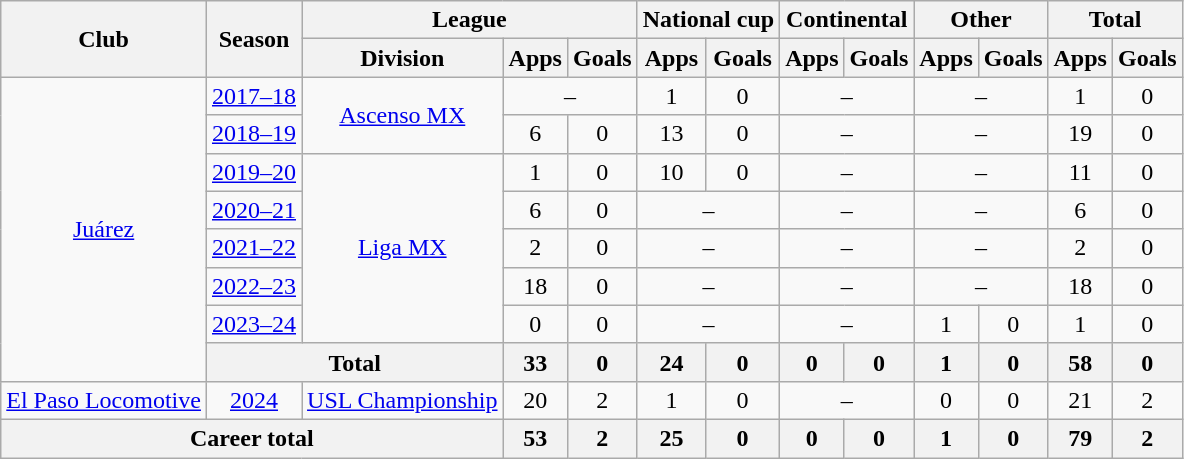<table class="wikitable" style="text-align:center">
<tr>
<th rowspan="2">Club</th>
<th rowspan="2">Season</th>
<th colspan="3">League</th>
<th colspan="2">National cup</th>
<th colspan="2">Continental</th>
<th colspan="2">Other</th>
<th colspan="2">Total</th>
</tr>
<tr>
<th>Division</th>
<th>Apps</th>
<th>Goals</th>
<th>Apps</th>
<th>Goals</th>
<th>Apps</th>
<th>Goals</th>
<th>Apps</th>
<th>Goals</th>
<th>Apps</th>
<th>Goals</th>
</tr>
<tr>
<td rowspan="8"><a href='#'>Juárez</a></td>
<td><a href='#'>2017–18</a></td>
<td rowspan="2"><a href='#'>Ascenso MX</a></td>
<td colspan="2">–</td>
<td>1</td>
<td>0</td>
<td colspan="2">–</td>
<td colspan="2">–</td>
<td>1</td>
<td>0</td>
</tr>
<tr>
<td><a href='#'>2018–19</a></td>
<td>6</td>
<td>0</td>
<td>13</td>
<td>0</td>
<td colspan="2">–</td>
<td colspan="2">–</td>
<td>19</td>
<td>0</td>
</tr>
<tr>
<td><a href='#'>2019–20</a></td>
<td rowspan="5"><a href='#'>Liga MX</a></td>
<td>1</td>
<td>0</td>
<td>10</td>
<td>0</td>
<td colspan="2">–</td>
<td colspan="2">–</td>
<td>11</td>
<td>0</td>
</tr>
<tr>
<td><a href='#'>2020–21</a></td>
<td>6</td>
<td>0</td>
<td colspan="2">–</td>
<td colspan="2">–</td>
<td colspan="2">–</td>
<td>6</td>
<td>0</td>
</tr>
<tr>
<td><a href='#'>2021–22</a></td>
<td>2</td>
<td>0</td>
<td colspan="2">–</td>
<td colspan="2">–</td>
<td colspan="2">–</td>
<td>2</td>
<td>0</td>
</tr>
<tr>
<td><a href='#'>2022–23</a></td>
<td>18</td>
<td>0</td>
<td colspan="2">–</td>
<td colspan="2">–</td>
<td colspan="2">–</td>
<td>18</td>
<td>0</td>
</tr>
<tr>
<td><a href='#'>2023–24</a></td>
<td>0</td>
<td>0</td>
<td colspan="2">–</td>
<td colspan="2">–</td>
<td>1</td>
<td>0</td>
<td>1</td>
<td>0</td>
</tr>
<tr>
<th colspan="2">Total</th>
<th>33</th>
<th>0</th>
<th>24</th>
<th>0</th>
<th>0</th>
<th>0</th>
<th>1</th>
<th>0</th>
<th>58</th>
<th>0</th>
</tr>
<tr>
<td><a href='#'>El Paso Locomotive</a></td>
<td><a href='#'>2024</a></td>
<td><a href='#'>USL Championship</a></td>
<td>20</td>
<td>2</td>
<td>1</td>
<td>0</td>
<td colspan="2">–</td>
<td>0</td>
<td>0</td>
<td>21</td>
<td>2</td>
</tr>
<tr>
<th colspan="3">Career total</th>
<th>53</th>
<th>2</th>
<th>25</th>
<th>0</th>
<th>0</th>
<th>0</th>
<th>1</th>
<th>0</th>
<th>79</th>
<th>2</th>
</tr>
</table>
